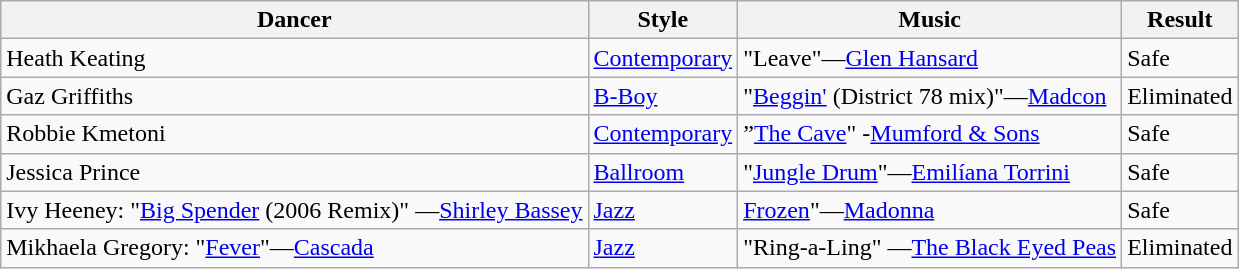<table class="wikitable">
<tr>
<th>Dancer</th>
<th>Style</th>
<th>Music</th>
<th>Result</th>
</tr>
<tr>
<td>Heath Keating</td>
<td><a href='#'>Contemporary</a></td>
<td>"Leave"—<a href='#'>Glen Hansard</a></td>
<td>Safe</td>
</tr>
<tr>
<td>Gaz Griffiths</td>
<td><a href='#'>B-Boy</a></td>
<td>"<a href='#'>Beggin'</a> (District 78 mix)"—<a href='#'>Madcon</a></td>
<td>Eliminated</td>
</tr>
<tr>
<td>Robbie Kmetoni</td>
<td><a href='#'>Contemporary</a></td>
<td>”<a href='#'>The Cave</a>" -<a href='#'>Mumford & Sons</a></td>
<td>Safe</td>
</tr>
<tr>
<td>Jessica Prince</td>
<td><a href='#'>Ballroom</a></td>
<td>"<a href='#'>Jungle Drum</a>"—<a href='#'>Emilíana Torrini</a></td>
<td>Safe</td>
</tr>
<tr>
<td>Ivy Heeney: "<a href='#'>Big Spender</a> (2006 Remix)" —<a href='#'>Shirley Bassey</a></td>
<td><a href='#'>Jazz</a></td>
<td><a href='#'>Frozen</a>"—<a href='#'>Madonna</a></td>
<td>Safe</td>
</tr>
<tr>
<td>Mikhaela Gregory: "<a href='#'>Fever</a>"—<a href='#'>Cascada</a></td>
<td><a href='#'>Jazz</a></td>
<td>"Ring-a-Ling" —<a href='#'>The Black Eyed Peas</a></td>
<td>Eliminated</td>
</tr>
</table>
